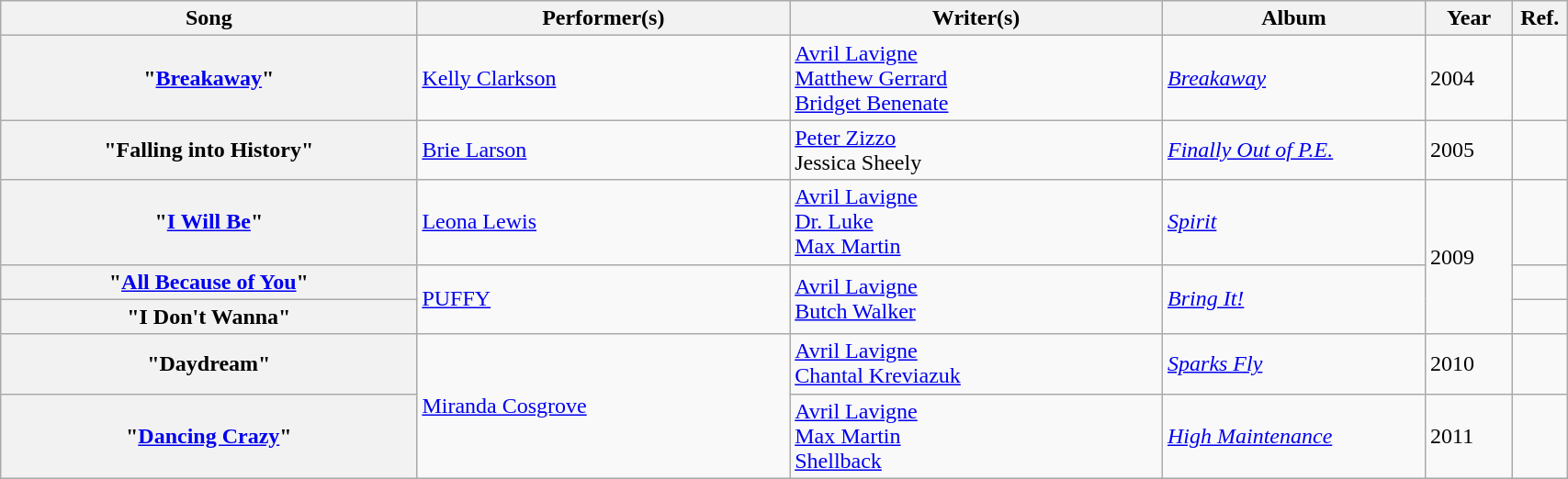<table class="wikitable sortable plainrowheaders" style="text-align:left; width:90%;">
<tr>
<th scope="col" style="width:280px;">Song</th>
<th scope="col" style="width:250px;">Performer(s)</th>
<th scope="col" style="width:250px;">Writer(s)</th>
<th scope="col" style="width:174px;">Album</th>
<th scope="col" style="width:53px;">Year</th>
<th scope="col" style="width:30px;" class="unsortable">Ref.</th>
</tr>
<tr>
<th scope=row>"<a href='#'>Breakaway</a>"</th>
<td><a href='#'>Kelly Clarkson</a></td>
<td><a href='#'>Avril Lavigne</a><br><a href='#'>Matthew Gerrard</a><br><a href='#'>Bridget Benenate</a></td>
<td><em><a href='#'>Breakaway</a></em></td>
<td>2004</td>
<td></td>
</tr>
<tr>
<th scope=row>"Falling into History"</th>
<td><a href='#'>Brie Larson</a></td>
<td><a href='#'>Peter Zizzo</a><br>Jessica Sheely</td>
<td><em><a href='#'>Finally Out of P.E.</a></em></td>
<td>2005</td>
<td></td>
</tr>
<tr>
<th scope=row>"<a href='#'>I Will Be</a>"</th>
<td><a href='#'>Leona Lewis</a></td>
<td><a href='#'>Avril Lavigne</a><br><a href='#'>Dr. Luke</a><br><a href='#'>Max Martin</a></td>
<td><em><a href='#'>Spirit</a></em></td>
<td rowspan="3">2009</td>
<td></td>
</tr>
<tr>
<th scope=row>"<a href='#'>All Because of You</a>"</th>
<td rowspan="2"><a href='#'>PUFFY</a></td>
<td rowspan="2"><a href='#'>Avril Lavigne</a><br><a href='#'>Butch Walker</a></td>
<td rowspan="2"><em><a href='#'>Bring It!</a></em></td>
<td></td>
</tr>
<tr>
<th scope=row>"I Don't Wanna"</th>
<td></td>
</tr>
<tr>
<th scope=row>"Daydream"</th>
<td rowspan="2"><a href='#'>Miranda Cosgrove</a></td>
<td><a href='#'>Avril Lavigne</a><br><a href='#'>Chantal Kreviazuk</a></td>
<td><em><a href='#'>Sparks Fly</a></em></td>
<td>2010</td>
<td></td>
</tr>
<tr>
<th scope=row>"<a href='#'>Dancing Crazy</a>"</th>
<td><a href='#'>Avril Lavigne</a><br><a href='#'>Max Martin</a><br><a href='#'>Shellback</a></td>
<td><em><a href='#'>High Maintenance</a></em></td>
<td>2011</td>
<td></td>
</tr>
</table>
